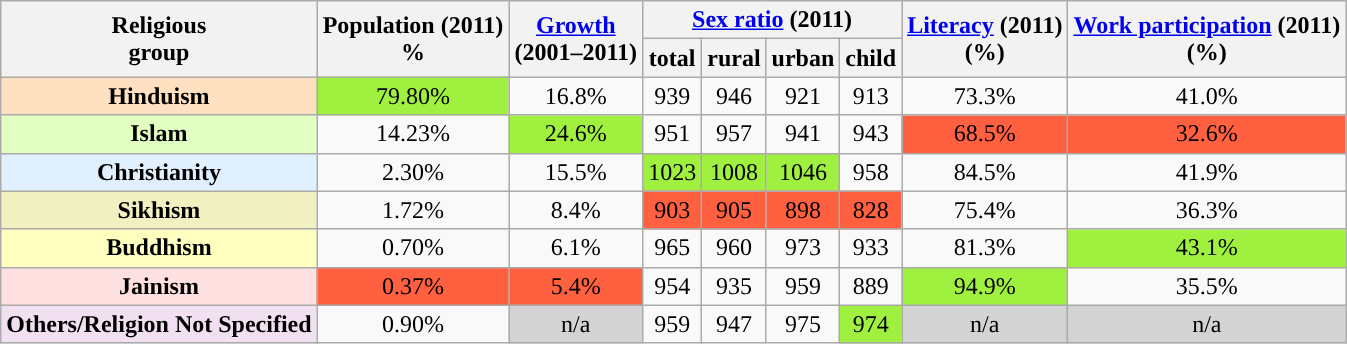<table class="sortable wikitable" style="text-align: center;">
<tr>
<th rowspan=2>Religious<br>group</th>
<th rowspan=2>Population (2011)<br>%</th>
<th rowspan=2><a href='#'>Growth</a><br>(2001–2011)</th>
<th colspan=4><a href='#'>Sex ratio</a> (2011)</th>
<th rowspan=2><a href='#'>Literacy</a> (2011)<br>(%)</th>
<th rowspan=2><a href='#'>Work participation</a> (2011)<br>(%)</th>
</tr>
<tr>
<th>total</th>
<th>rural</th>
<th>urban</th>
<th>child</th>
</tr>
<tr>
<th style="background:#FFE0C0;">Hinduism</th>
<td ! style="background:#A0F040;">79.80%</td>
<td>16.8%</td>
<td>939</td>
<td>946</td>
<td>921</td>
<td>913</td>
<td>73.3%</td>
<td>41.0%</td>
</tr>
<tr>
<th style="background:#E0FFC0;">Islam</th>
<td>14.23%</td>
<td ! style="background:#A0F040;">24.6%</td>
<td>951</td>
<td>957</td>
<td>941</td>
<td>943</td>
<td ! style="background:#FF6040;">68.5%</td>
<td ! style="background:#FF6040;">32.6%</td>
</tr>
<tr>
<th style="background:#E0F0FF;">Christianity</th>
<td>2.30%</td>
<td>15.5%</td>
<td ! style="background:#A0F040;">1023</td>
<td ! style="background:#A0F040;">1008</td>
<td ! style="background:#A0F040;">1046</td>
<td>958</td>
<td>84.5%</td>
<td>41.9%</td>
</tr>
<tr>
<th style="background:#F0F0C0;">Sikhism</th>
<td>1.72%</td>
<td>8.4%</td>
<td ! style="background:#FF6040;">903</td>
<td ! style="background:#FF6040;">905</td>
<td ! style="background:#FF6040;">898</td>
<td ! style="background:#FF6040;">828</td>
<td>75.4%</td>
<td>36.3%</td>
</tr>
<tr>
<th style="background:#FFFFC0;">Buddhism</th>
<td>0.70%</td>
<td>6.1%</td>
<td>965</td>
<td>960</td>
<td>973</td>
<td>933</td>
<td>81.3%</td>
<td ! style="background:#A0F040;">43.1%</td>
</tr>
<tr>
<th style="background:#FFE0E0;">Jainism</th>
<td ! style="background:#FF6040;">0.37%</td>
<td ! style="background:#FF6040;">5.4%</td>
<td>954</td>
<td>935</td>
<td>959</td>
<td>889</td>
<td ! style="background:#A0F040;">94.9%</td>
<td>35.5%</td>
</tr>
<tr>
<th style="background:#F0E0F0;">Others/Religion Not Specified</th>
<td>0.90%</td>
<td ! style="background:LightGray;">n/a</td>
<td>959</td>
<td>947</td>
<td>975</td>
<td ! style="background:#A0F040;">974</td>
<td ! style="background:LightGray;">n/a</td>
<td ! style="background:LightGray;">n/a</td>
</tr>
</table>
